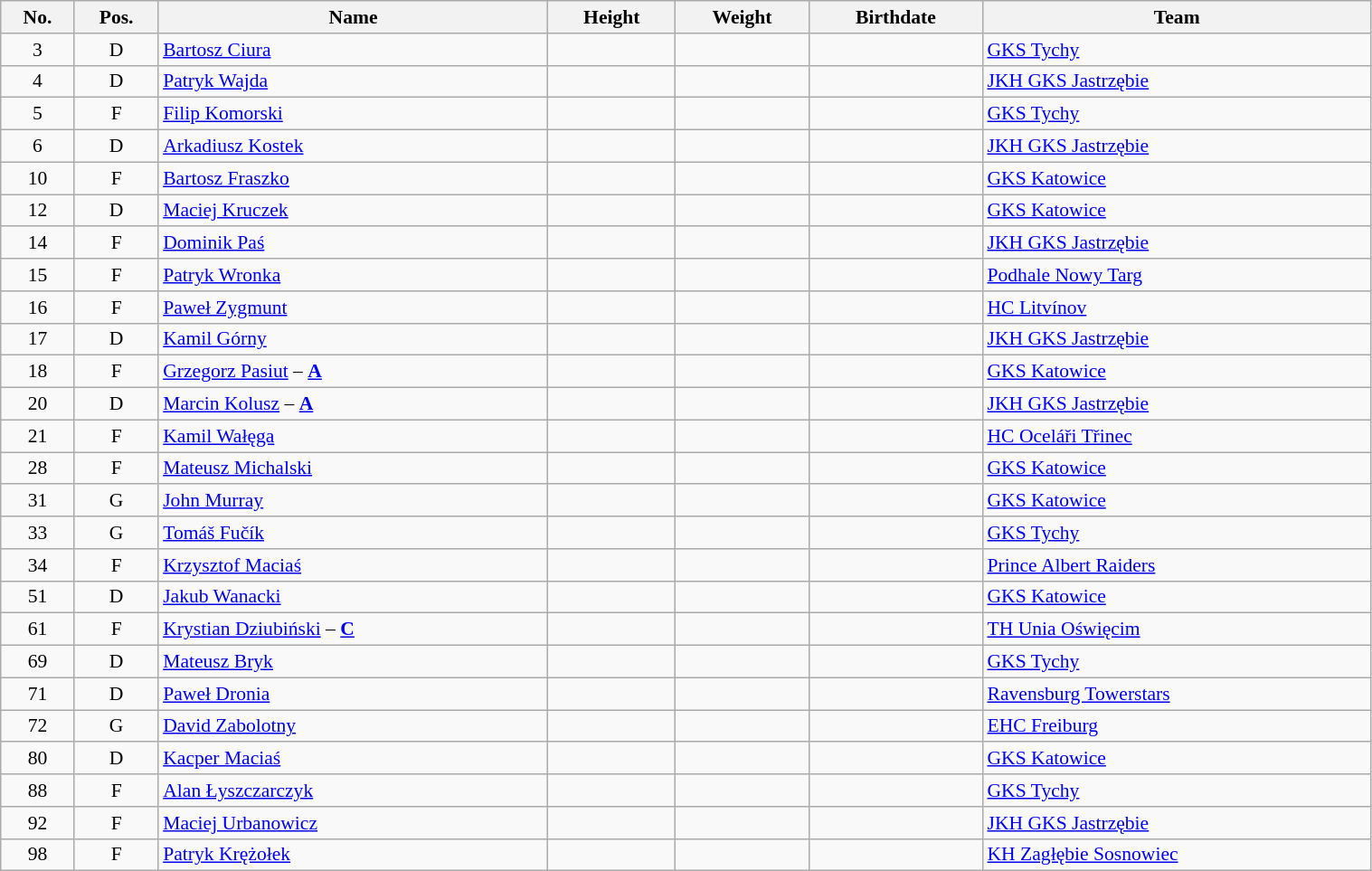<table width="80%" class="wikitable sortable" style="font-size: 90%; text-align: center;">
<tr>
<th>No.</th>
<th>Pos.</th>
<th>Name</th>
<th>Height</th>
<th>Weight</th>
<th>Birthdate</th>
<th>Team</th>
</tr>
<tr>
<td>3</td>
<td>D</td>
<td align=left><a href='#'>Bartosz Ciura</a></td>
<td></td>
<td></td>
<td></td>
<td style="text-align:left;"> <a href='#'>GKS Tychy</a></td>
</tr>
<tr>
<td>4</td>
<td>D</td>
<td align=left><a href='#'>Patryk Wajda</a></td>
<td></td>
<td></td>
<td></td>
<td style="text-align:left;"> <a href='#'>JKH GKS Jastrzębie</a></td>
</tr>
<tr>
<td>5</td>
<td>F</td>
<td align=left><a href='#'>Filip Komorski</a></td>
<td></td>
<td></td>
<td></td>
<td style="text-align:left;"> <a href='#'>GKS Tychy</a></td>
</tr>
<tr>
<td>6</td>
<td>D</td>
<td align=left><a href='#'>Arkadiusz Kostek</a></td>
<td></td>
<td></td>
<td></td>
<td style="text-align:left;"> <a href='#'>JKH GKS Jastrzębie</a></td>
</tr>
<tr>
<td>10</td>
<td>F</td>
<td align=left><a href='#'>Bartosz Fraszko</a></td>
<td></td>
<td></td>
<td></td>
<td style="text-align:left;"> <a href='#'>GKS Katowice</a></td>
</tr>
<tr>
<td>12</td>
<td>D</td>
<td align=left><a href='#'>Maciej Kruczek</a></td>
<td></td>
<td></td>
<td></td>
<td style="text-align:left;"> <a href='#'>GKS Katowice</a></td>
</tr>
<tr>
<td>14</td>
<td>F</td>
<td align=left><a href='#'>Dominik Paś</a></td>
<td></td>
<td></td>
<td></td>
<td style="text-align:left;"> <a href='#'>JKH GKS Jastrzębie</a></td>
</tr>
<tr>
<td>15</td>
<td>F</td>
<td align=left><a href='#'>Patryk Wronka</a></td>
<td></td>
<td></td>
<td></td>
<td style="text-align:left;"> <a href='#'>Podhale Nowy Targ</a></td>
</tr>
<tr>
<td>16</td>
<td>F</td>
<td align=left><a href='#'>Paweł Zygmunt</a></td>
<td></td>
<td></td>
<td></td>
<td style="text-align:left;"> <a href='#'>HC Litvínov</a></td>
</tr>
<tr>
<td>17</td>
<td>D</td>
<td align=left><a href='#'>Kamil Górny</a></td>
<td></td>
<td></td>
<td></td>
<td style="text-align:left;"> <a href='#'>JKH GKS Jastrzębie</a></td>
</tr>
<tr>
<td>18</td>
<td>F</td>
<td align=left><a href='#'>Grzegorz Pasiut</a> – <strong><a href='#'>A</a></strong></td>
<td></td>
<td></td>
<td></td>
<td style="text-align:left;"> <a href='#'>GKS Katowice</a></td>
</tr>
<tr>
<td>20</td>
<td>D</td>
<td align=left><a href='#'>Marcin Kolusz</a> – <strong><a href='#'>A</a></strong></td>
<td></td>
<td></td>
<td></td>
<td style="text-align:left;"> <a href='#'>JKH GKS Jastrzębie</a></td>
</tr>
<tr>
<td>21</td>
<td>F</td>
<td align=left><a href='#'>Kamil Wałęga</a></td>
<td></td>
<td></td>
<td></td>
<td style="text-align:left;"> <a href='#'>HC Oceláři Třinec</a></td>
</tr>
<tr>
<td>28</td>
<td>F</td>
<td align=left><a href='#'>Mateusz Michalski</a></td>
<td></td>
<td></td>
<td></td>
<td style="text-align:left;"> <a href='#'>GKS Katowice</a></td>
</tr>
<tr>
<td>31</td>
<td>G</td>
<td align=left><a href='#'>John Murray</a></td>
<td></td>
<td></td>
<td></td>
<td style="text-align:left;"> <a href='#'>GKS Katowice</a></td>
</tr>
<tr>
<td>33</td>
<td>G</td>
<td align=left><a href='#'>Tomáš Fučík</a></td>
<td></td>
<td></td>
<td></td>
<td style="text-align:left;"> <a href='#'>GKS Tychy</a></td>
</tr>
<tr>
<td>34</td>
<td>F</td>
<td align=left><a href='#'>Krzysztof Maciaś</a></td>
<td></td>
<td></td>
<td></td>
<td style="text-align:left;"> <a href='#'>Prince Albert Raiders</a></td>
</tr>
<tr>
<td>51</td>
<td>D</td>
<td align=left><a href='#'>Jakub Wanacki</a></td>
<td></td>
<td></td>
<td></td>
<td style="text-align:left;"> <a href='#'>GKS Katowice</a></td>
</tr>
<tr>
<td>61</td>
<td>F</td>
<td align=left><a href='#'>Krystian Dziubiński</a> – <strong><a href='#'>C</a></strong></td>
<td></td>
<td></td>
<td></td>
<td style="text-align:left;"> <a href='#'>TH Unia Oświęcim</a></td>
</tr>
<tr>
<td>69</td>
<td>D</td>
<td align=left><a href='#'>Mateusz Bryk</a></td>
<td></td>
<td></td>
<td></td>
<td style="text-align:left;"> <a href='#'>GKS Tychy</a></td>
</tr>
<tr>
<td>71</td>
<td>D</td>
<td align=left><a href='#'>Paweł Dronia</a></td>
<td></td>
<td></td>
<td></td>
<td style="text-align:left;"> <a href='#'>Ravensburg Towerstars</a></td>
</tr>
<tr>
<td>72</td>
<td>G</td>
<td align=left><a href='#'>David Zabolotny</a></td>
<td></td>
<td></td>
<td></td>
<td style="text-align:left;"> <a href='#'>EHC Freiburg</a></td>
</tr>
<tr>
<td>80</td>
<td>D</td>
<td align=left><a href='#'>Kacper Maciaś</a></td>
<td></td>
<td></td>
<td></td>
<td style="text-align:left;"> <a href='#'>GKS Katowice</a></td>
</tr>
<tr>
<td>88</td>
<td>F</td>
<td align=left><a href='#'>Alan Łyszczarczyk</a></td>
<td></td>
<td></td>
<td></td>
<td style="text-align:left;"> <a href='#'>GKS Tychy</a></td>
</tr>
<tr>
<td>92</td>
<td>F</td>
<td align=left><a href='#'>Maciej Urbanowicz</a></td>
<td></td>
<td></td>
<td></td>
<td style="text-align:left;"> <a href='#'>JKH GKS Jastrzębie</a></td>
</tr>
<tr>
<td>98</td>
<td>F</td>
<td align=left><a href='#'>Patryk Krężołek</a></td>
<td></td>
<td></td>
<td></td>
<td style="text-align:left;"> <a href='#'>KH Zagłębie Sosnowiec</a></td>
</tr>
</table>
